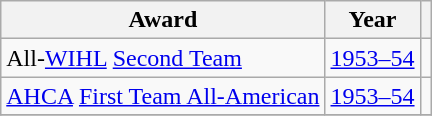<table class="wikitable">
<tr>
<th>Award</th>
<th>Year</th>
<th></th>
</tr>
<tr>
<td>All-<a href='#'>WIHL</a> <a href='#'>Second Team</a></td>
<td><a href='#'>1953–54</a></td>
<td></td>
</tr>
<tr>
<td><a href='#'>AHCA</a> <a href='#'>First Team All-American</a></td>
<td><a href='#'>1953–54</a></td>
<td></td>
</tr>
<tr>
</tr>
</table>
